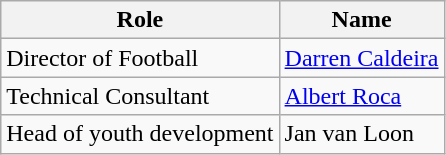<table class="wikitable">
<tr>
<th>Role</th>
<th>Name</th>
</tr>
<tr>
<td>Director of Football</td>
<td> <a href='#'>Darren Caldeira</a></td>
</tr>
<tr>
<td>Technical Consultant</td>
<td> <a href='#'>Albert Roca</a></td>
</tr>
<tr>
<td>Head of youth development</td>
<td> Jan van Loon</td>
</tr>
</table>
